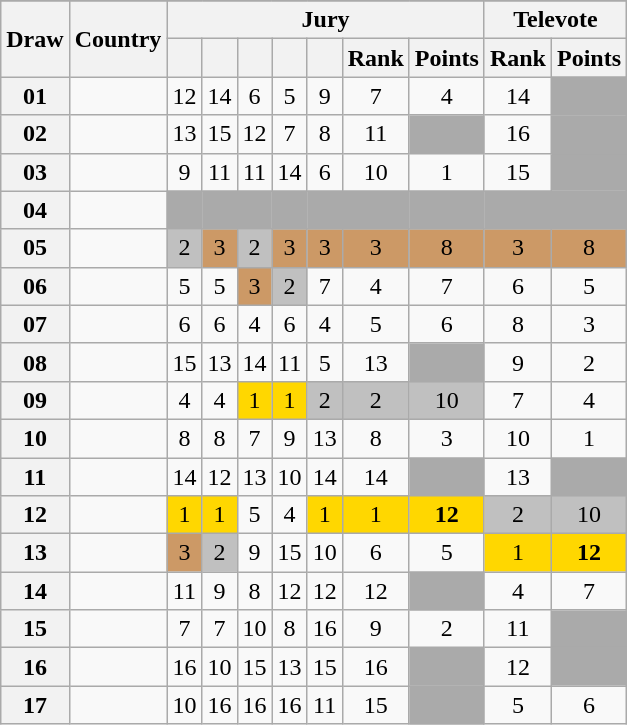<table class="sortable wikitable collapsible plainrowheaders" style="text-align:center;">
<tr>
</tr>
<tr>
<th scope="col" rowspan="2">Draw</th>
<th scope="col" rowspan="2">Country</th>
<th scope="col" colspan="7">Jury</th>
<th scope="col" colspan="2">Televote</th>
</tr>
<tr>
<th scope="col"><small></small></th>
<th scope="col"><small></small></th>
<th scope="col"><small></small></th>
<th scope="col"><small></small></th>
<th scope="col"><small></small></th>
<th scope="col">Rank</th>
<th scope="col">Points</th>
<th scope="col">Rank</th>
<th scope="col">Points</th>
</tr>
<tr>
<th scope="row" style="text-align:center;">01</th>
<td style="text-align:left;"></td>
<td>12</td>
<td>14</td>
<td>6</td>
<td>5</td>
<td>9</td>
<td>7</td>
<td>4</td>
<td>14</td>
<td style="background:#AAAAAA;"></td>
</tr>
<tr>
<th scope="row" style="text-align:center;">02</th>
<td style="text-align:left;"></td>
<td>13</td>
<td>15</td>
<td>12</td>
<td>7</td>
<td>8</td>
<td>11</td>
<td style="background:#AAAAAA;"></td>
<td>16</td>
<td style="background:#AAAAAA;"></td>
</tr>
<tr>
<th scope="row" style="text-align:center;">03</th>
<td style="text-align:left;"></td>
<td>9</td>
<td>11</td>
<td>11</td>
<td>14</td>
<td>6</td>
<td>10</td>
<td>1</td>
<td>15</td>
<td style="background:#AAAAAA;"></td>
</tr>
<tr class="sortbottom">
<th scope="row" style="text-align:center;">04</th>
<td style="text-align:left;"></td>
<td style="background:#AAAAAA;"></td>
<td style="background:#AAAAAA;"></td>
<td style="background:#AAAAAA;"></td>
<td style="background:#AAAAAA;"></td>
<td style="background:#AAAAAA;"></td>
<td style="background:#AAAAAA;"></td>
<td style="background:#AAAAAA;"></td>
<td style="background:#AAAAAA;"></td>
<td style="background:#AAAAAA;"></td>
</tr>
<tr>
<th scope="row" style="text-align:center;">05</th>
<td style="text-align:left;"></td>
<td style="background:silver;">2</td>
<td style="background:#CC9966;">3</td>
<td style="background:silver;">2</td>
<td style="background:#CC9966;">3</td>
<td style="background:#CC9966;">3</td>
<td style="background:#CC9966;">3</td>
<td style="background:#CC9966;">8</td>
<td style="background:#CC9966;">3</td>
<td style="background:#CC9966;">8</td>
</tr>
<tr>
<th scope="row" style="text-align:center;">06</th>
<td style="text-align:left;"></td>
<td>5</td>
<td>5</td>
<td style="background:#CC9966;">3</td>
<td style="background:silver;">2</td>
<td>7</td>
<td>4</td>
<td>7</td>
<td>6</td>
<td>5</td>
</tr>
<tr>
<th scope="row" style="text-align:center;">07</th>
<td style="text-align:left;"></td>
<td>6</td>
<td>6</td>
<td>4</td>
<td>6</td>
<td>4</td>
<td>5</td>
<td>6</td>
<td>8</td>
<td>3</td>
</tr>
<tr>
<th scope="row" style="text-align:center;">08</th>
<td style="text-align:left;"></td>
<td>15</td>
<td>13</td>
<td>14</td>
<td>11</td>
<td>5</td>
<td>13</td>
<td style="background:#AAAAAA;"></td>
<td>9</td>
<td>2</td>
</tr>
<tr>
<th scope="row" style="text-align:center;">09</th>
<td style="text-align:left;"></td>
<td>4</td>
<td>4</td>
<td style="background:gold;">1</td>
<td style="background:gold;">1</td>
<td style="background:silver;">2</td>
<td style="background:silver;">2</td>
<td style="background:silver;">10</td>
<td>7</td>
<td>4</td>
</tr>
<tr>
<th scope="row" style="text-align:center;">10</th>
<td style="text-align:left;"></td>
<td>8</td>
<td>8</td>
<td>7</td>
<td>9</td>
<td>13</td>
<td>8</td>
<td>3</td>
<td>10</td>
<td>1</td>
</tr>
<tr>
<th scope="row" style="text-align:center;">11</th>
<td style="text-align:left;"></td>
<td>14</td>
<td>12</td>
<td>13</td>
<td>10</td>
<td>14</td>
<td>14</td>
<td style="background:#AAAAAA;"></td>
<td>13</td>
<td style="background:#AAAAAA;"></td>
</tr>
<tr>
<th scope="row" style="text-align:center;">12</th>
<td style="text-align:left;"></td>
<td style="background:gold;">1</td>
<td style="background:gold;">1</td>
<td>5</td>
<td>4</td>
<td style="background:gold;">1</td>
<td style="background:gold;">1</td>
<td style="background:gold;"><strong>12</strong></td>
<td style="background:silver;">2</td>
<td style="background:silver;">10</td>
</tr>
<tr>
<th scope="row" style="text-align:center;">13</th>
<td style="text-align:left;"></td>
<td style="background:#CC9966;">3</td>
<td style="background:silver;">2</td>
<td>9</td>
<td>15</td>
<td>10</td>
<td>6</td>
<td>5</td>
<td style="background:gold;">1</td>
<td style="background:gold;"><strong>12</strong></td>
</tr>
<tr>
<th scope="row" style="text-align:center;">14</th>
<td style="text-align:left;"></td>
<td>11</td>
<td>9</td>
<td>8</td>
<td>12</td>
<td>12</td>
<td>12</td>
<td style="background:#AAAAAA;"></td>
<td>4</td>
<td>7</td>
</tr>
<tr>
<th scope="row" style="text-align:center;">15</th>
<td style="text-align:left;"></td>
<td>7</td>
<td>7</td>
<td>10</td>
<td>8</td>
<td>16</td>
<td>9</td>
<td>2</td>
<td>11</td>
<td style="background:#AAAAAA;"></td>
</tr>
<tr>
<th scope="row" style="text-align:center;">16</th>
<td style="text-align:left;"></td>
<td>16</td>
<td>10</td>
<td>15</td>
<td>13</td>
<td>15</td>
<td>16</td>
<td style="background:#AAAAAA;"></td>
<td>12</td>
<td style="background:#AAAAAA;"></td>
</tr>
<tr>
<th scope="row" style="text-align:center;">17</th>
<td style="text-align:left;"></td>
<td>10</td>
<td>16</td>
<td>16</td>
<td>16</td>
<td>11</td>
<td>15</td>
<td style="background:#AAAAAA;"></td>
<td>5</td>
<td>6</td>
</tr>
</table>
